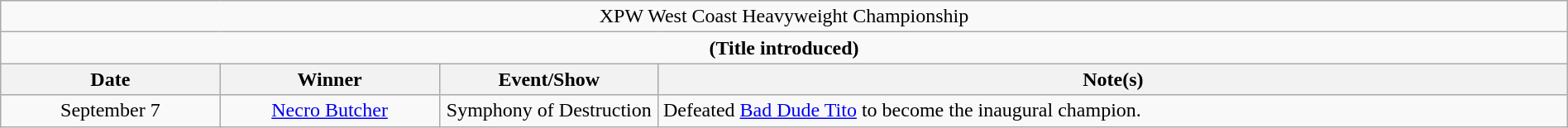<table class="wikitable" style="text-align:center; width:100%;">
<tr>
<td colspan="4" style="text-align: center;">XPW West Coast Heavyweight Championship</td>
</tr>
<tr>
<td colspan="4" style="text-align: center;"><strong>(Title introduced)</strong></td>
</tr>
<tr>
<th width=14%>Date</th>
<th width=14%>Winner</th>
<th width=14%>Event/Show</th>
<th width=58%>Note(s)</th>
</tr>
<tr>
<td>September 7</td>
<td><a href='#'>Necro Butcher</a></td>
<td>Symphony of Destruction</td>
<td align=left>Defeated <a href='#'>Bad Dude Tito</a> to become the inaugural champion.</td>
</tr>
</table>
